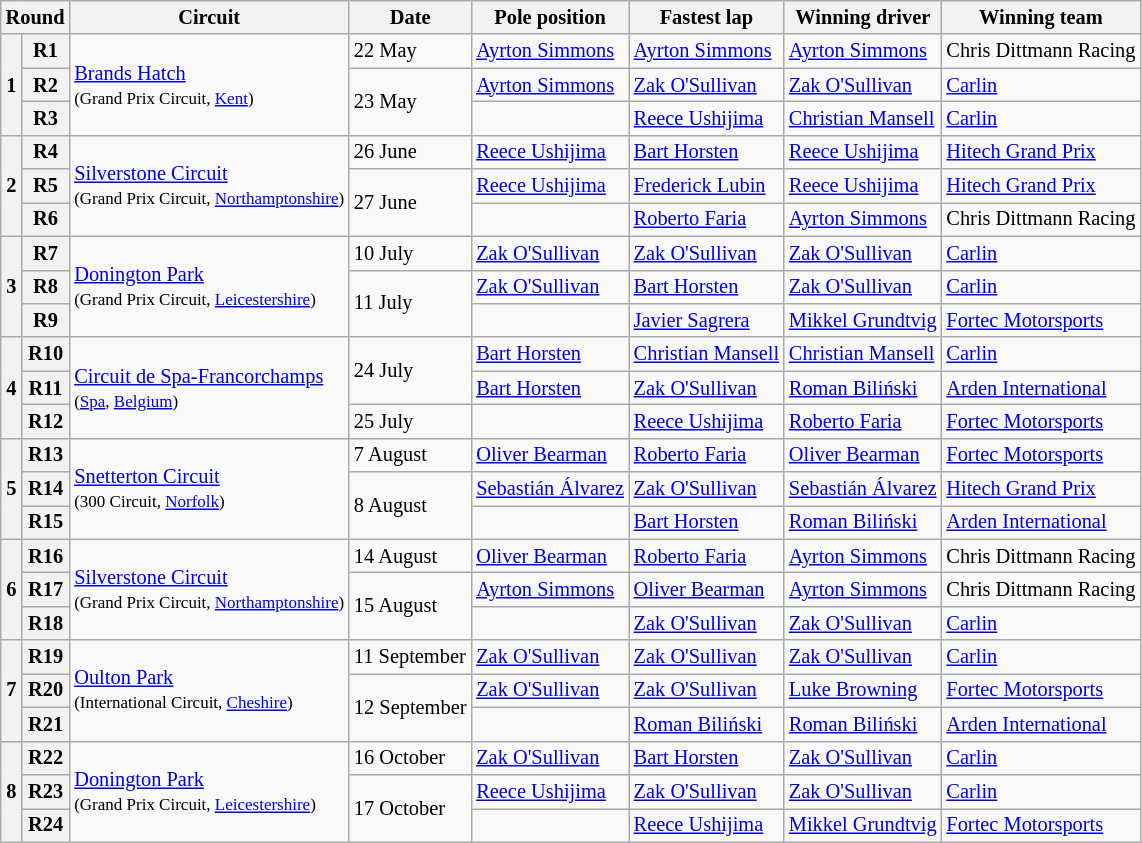<table class="wikitable" style="font-size: 85%">
<tr>
<th colspan="2">Round</th>
<th>Circuit</th>
<th>Date</th>
<th>Pole position</th>
<th>Fastest lap</th>
<th>Winning driver</th>
<th>Winning team</th>
</tr>
<tr>
<th rowspan="3">1</th>
<th>R1</th>
<td rowspan="3"><a href='#'>Brands Hatch</a><br><small>(Grand Prix Circuit, <a href='#'>Kent</a>)</small></td>
<td>22 May</td>
<td> <a href='#'>Ayrton Simmons</a></td>
<td> <a href='#'>Ayrton Simmons</a></td>
<td> <a href='#'>Ayrton Simmons</a></td>
<td>Chris Dittmann Racing</td>
</tr>
<tr>
<th>R2</th>
<td rowspan="2">23 May</td>
<td> <a href='#'>Ayrton Simmons</a></td>
<td> <a href='#'>Zak O'Sullivan</a></td>
<td> <a href='#'>Zak O'Sullivan</a></td>
<td><a href='#'>Carlin</a></td>
</tr>
<tr>
<th>R3</th>
<td></td>
<td> <a href='#'>Reece Ushijima</a></td>
<td> <a href='#'>Christian Mansell</a></td>
<td><a href='#'>Carlin</a></td>
</tr>
<tr>
<th rowspan="3">2</th>
<th>R4</th>
<td rowspan="3"><a href='#'>Silverstone Circuit</a><br><small>(Grand Prix Circuit, <a href='#'>Northamptonshire</a>)</small></td>
<td>26 June</td>
<td> <a href='#'>Reece Ushijima</a></td>
<td> <a href='#'>Bart Horsten</a></td>
<td> <a href='#'>Reece Ushijima</a></td>
<td><a href='#'>Hitech Grand Prix</a></td>
</tr>
<tr>
<th>R5</th>
<td rowspan="2">27 June</td>
<td> <a href='#'>Reece Ushijima</a></td>
<td> <a href='#'>Frederick Lubin</a></td>
<td> <a href='#'>Reece Ushijima</a></td>
<td><a href='#'>Hitech Grand Prix</a></td>
</tr>
<tr>
<th>R6</th>
<td></td>
<td> <a href='#'>Roberto Faria</a></td>
<td> <a href='#'>Ayrton Simmons</a></td>
<td>Chris Dittmann Racing</td>
</tr>
<tr>
<th rowspan="3">3</th>
<th>R7</th>
<td rowspan="3"><a href='#'>Donington Park</a><br><small>(Grand Prix Circuit, <a href='#'>Leicestershire</a>)</small></td>
<td>10 July</td>
<td> <a href='#'>Zak O'Sullivan</a></td>
<td> <a href='#'>Zak O'Sullivan</a></td>
<td> <a href='#'>Zak O'Sullivan</a></td>
<td><a href='#'>Carlin</a></td>
</tr>
<tr>
<th>R8</th>
<td rowspan="2">11 July</td>
<td> <a href='#'>Zak O'Sullivan</a></td>
<td> <a href='#'>Bart Horsten</a></td>
<td> <a href='#'>Zak O'Sullivan</a></td>
<td><a href='#'>Carlin</a></td>
</tr>
<tr>
<th>R9</th>
<td></td>
<td> <a href='#'>Javier Sagrera</a></td>
<td> <a href='#'>Mikkel Grundtvig</a></td>
<td><a href='#'>Fortec Motorsports</a></td>
</tr>
<tr>
<th rowspan="3">4</th>
<th>R10</th>
<td rowspan="3"><a href='#'>Circuit de Spa-Francorchamps</a><br><small>(<a href='#'>Spa</a>, <a href='#'>Belgium</a>)</small></td>
<td rowspan="2">24 July</td>
<td> <a href='#'>Bart Horsten</a></td>
<td> <a href='#'>Christian Mansell</a></td>
<td> <a href='#'>Christian Mansell</a></td>
<td><a href='#'>Carlin</a></td>
</tr>
<tr>
<th>R11</th>
<td> <a href='#'>Bart Horsten</a></td>
<td> <a href='#'>Zak O'Sullivan</a></td>
<td> <a href='#'>Roman Biliński</a></td>
<td><a href='#'>Arden International</a></td>
</tr>
<tr>
<th>R12</th>
<td>25 July</td>
<td></td>
<td> <a href='#'>Reece Ushijima</a></td>
<td> <a href='#'>Roberto Faria</a></td>
<td><a href='#'>Fortec Motorsports</a></td>
</tr>
<tr>
<th rowspan="3">5</th>
<th>R13</th>
<td rowspan="3"><a href='#'>Snetterton Circuit</a><br><small>(300 Circuit, <a href='#'>Norfolk</a>)</small></td>
<td>7 August</td>
<td> <a href='#'>Oliver Bearman</a></td>
<td> <a href='#'>Roberto Faria</a></td>
<td> <a href='#'>Oliver Bearman</a></td>
<td><a href='#'>Fortec Motorsports</a></td>
</tr>
<tr>
<th>R14</th>
<td rowspan="2">8 August</td>
<td> <a href='#'>Sebastián Álvarez</a></td>
<td> <a href='#'>Zak O'Sullivan</a></td>
<td> <a href='#'>Sebastián Álvarez</a></td>
<td><a href='#'>Hitech Grand Prix</a></td>
</tr>
<tr>
<th>R15</th>
<td></td>
<td> <a href='#'>Bart Horsten</a></td>
<td> <a href='#'>Roman Biliński</a></td>
<td><a href='#'>Arden International</a></td>
</tr>
<tr>
<th rowspan="3">6</th>
<th>R16</th>
<td rowspan="3"><a href='#'>Silverstone Circuit</a><br><small>(Grand Prix Circuit, <a href='#'>Northamptonshire</a>)</small></td>
<td>14 August</td>
<td> <a href='#'>Oliver Bearman</a></td>
<td> <a href='#'>Roberto Faria</a></td>
<td> <a href='#'>Ayrton Simmons</a></td>
<td>Chris Dittmann Racing</td>
</tr>
<tr>
<th>R17</th>
<td rowspan="2">15 August</td>
<td> <a href='#'>Ayrton Simmons</a></td>
<td> <a href='#'>Oliver Bearman</a></td>
<td> <a href='#'>Ayrton Simmons</a></td>
<td>Chris Dittmann Racing</td>
</tr>
<tr>
<th>R18</th>
<td></td>
<td> <a href='#'>Zak O'Sullivan</a></td>
<td> <a href='#'>Zak O'Sullivan</a></td>
<td><a href='#'>Carlin</a></td>
</tr>
<tr>
<th rowspan="3">7</th>
<th>R19</th>
<td rowspan="3"><a href='#'>Oulton Park</a><br><small>(International Circuit, <a href='#'>Cheshire</a>)</small></td>
<td>11 September</td>
<td> <a href='#'>Zak O'Sullivan</a></td>
<td> <a href='#'>Zak O'Sullivan</a></td>
<td> <a href='#'>Zak O'Sullivan</a></td>
<td><a href='#'>Carlin</a></td>
</tr>
<tr>
<th>R20</th>
<td rowspan="2">12 September</td>
<td> <a href='#'>Zak O'Sullivan</a></td>
<td> <a href='#'>Zak O'Sullivan</a></td>
<td> <a href='#'>Luke Browning</a></td>
<td><a href='#'>Fortec Motorsports</a></td>
</tr>
<tr>
<th>R21</th>
<td></td>
<td> <a href='#'>Roman Biliński</a></td>
<td> <a href='#'>Roman Biliński</a></td>
<td><a href='#'>Arden International</a></td>
</tr>
<tr>
<th rowspan="3">8</th>
<th>R22</th>
<td rowspan="3"><a href='#'>Donington Park</a><br><small>(Grand Prix Circuit, <a href='#'>Leicestershire</a>)</small></td>
<td>16 October</td>
<td> <a href='#'>Zak O'Sullivan</a></td>
<td> <a href='#'>Bart Horsten</a></td>
<td> <a href='#'>Zak O'Sullivan</a></td>
<td><a href='#'>Carlin</a></td>
</tr>
<tr>
<th>R23</th>
<td rowspan="2">17 October</td>
<td> <a href='#'>Reece Ushijima</a></td>
<td> <a href='#'>Zak O'Sullivan</a></td>
<td> <a href='#'>Zak O'Sullivan</a></td>
<td><a href='#'>Carlin</a></td>
</tr>
<tr>
<th>R24</th>
<td></td>
<td> <a href='#'>Reece Ushijima</a></td>
<td> <a href='#'>Mikkel Grundtvig</a></td>
<td><a href='#'>Fortec Motorsports</a></td>
</tr>
</table>
